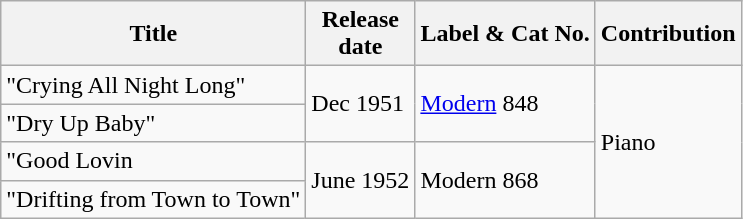<table class="wikitable">
<tr>
<th>Title</th>
<th>Release<br>date</th>
<th>Label & Cat No.</th>
<th>Contribution</th>
</tr>
<tr>
<td>"Crying All Night Long"</td>
<td rowspan="2">Dec 1951</td>
<td rowspan="2"><a href='#'>Modern</a> 848</td>
<td rowspan="4">Piano</td>
</tr>
<tr>
<td>"Dry Up Baby"</td>
</tr>
<tr>
<td>"Good Lovin</td>
<td rowspan="2">June 1952</td>
<td rowspan="2">Modern 868</td>
</tr>
<tr>
<td>"Drifting from Town to Town"</td>
</tr>
</table>
